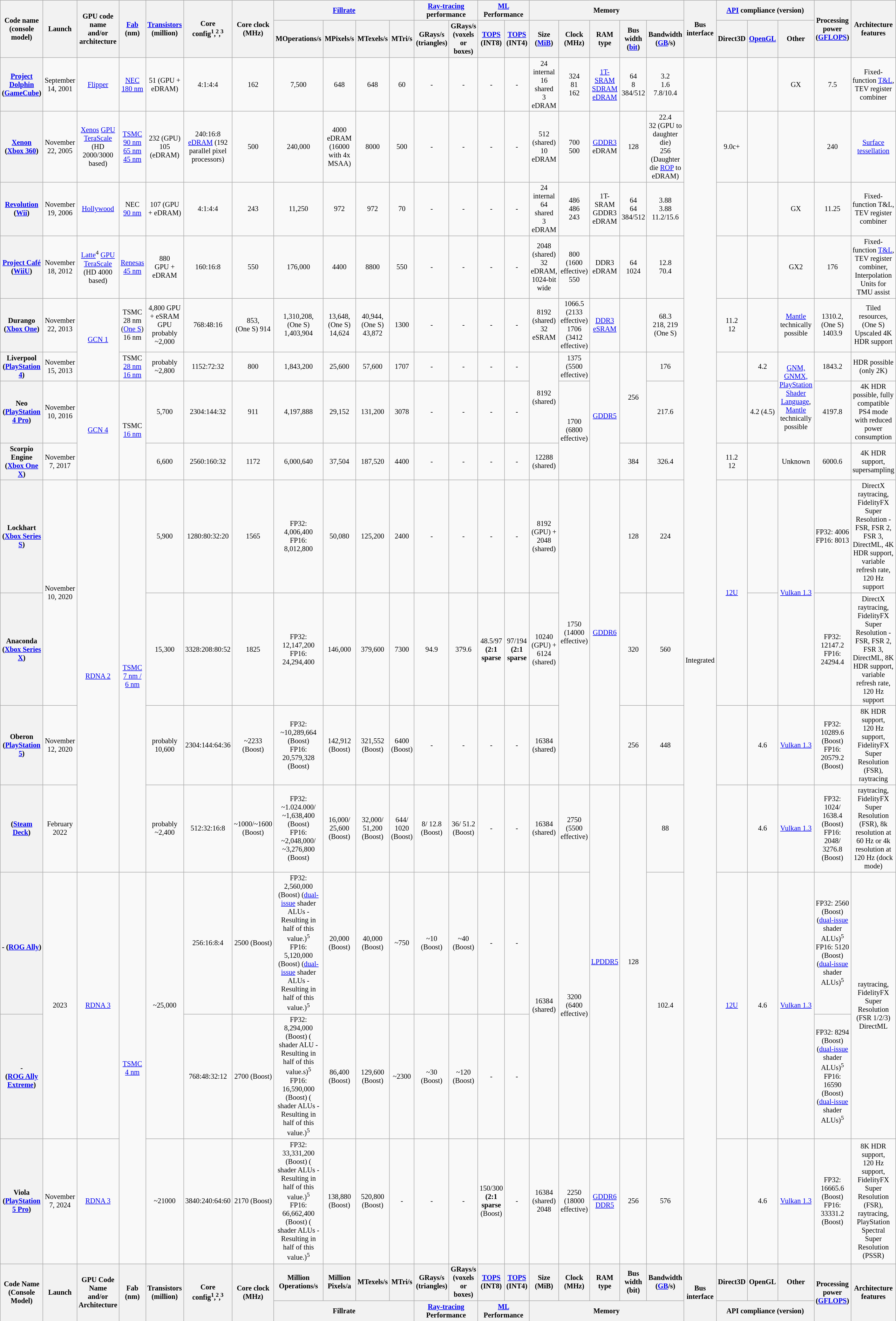<table class="mw-datatable wikitable sortable sort-under" style="font-size:85%; text-align:center">
<tr>
<th rowspan="2" style="width:9em">Code name (console model)</th>
<th rowspan="2">Launch</th>
<th rowspan="2">GPU code name and/or architecture</th>
<th rowspan="2" style="width: 7em;"><a href='#'>Fab</a><br>(nm)</th>
<th rowspan="2"><a href='#'>Transistors</a><br>(million)</th>
<th rowspan="2">Core config<sup>1</sup>,<sup>2</sup>,<sup>3</sup></th>
<th rowspan="2">Core clock (MHz)</th>
<th colspan="4"><a href='#'>Fillrate</a></th>
<th colspan="2"><a href='#'>Ray-tracing</a> performance</th>
<th colspan="2"><a href='#'>ML</a> Performance</th>
<th colspan="5">Memory</th>
<th rowspan="2">Bus interface</th>
<th colspan="3"><a href='#'>API</a> compliance (version)</th>
<th rowspan="2">Processing power<br>(<a href='#'>GFLOPS</a>)</th>
<th rowspan="2">Architecture features</th>
</tr>
<tr>
<th>MOperations/s</th>
<th>MPixels/s</th>
<th>MTexels/s</th>
<th>MTri/s</th>
<th>GRays/s (triangles)</th>
<th>GRays/s (voxels or boxes)</th>
<th><a href='#'>TOPS</a> (INT8)</th>
<th><a href='#'>TOPS</a> (INT4)</th>
<th>Size (<a href='#'>MiB</a>)</th>
<th>Clock (MHz)</th>
<th>RAM type</th>
<th>Bus width (<a href='#'>bit</a>)</th>
<th>Bandwidth (<a href='#'>GB</a>/s)</th>
<th>Direct3D</th>
<th><a href='#'>OpenGL</a></th>
<th>Other</th>
</tr>
<tr>
<th><a href='#'>Project Dolphin</a> (<a href='#'>GameCube</a>)<br></th>
<td>September 14, 2001</td>
<td><a href='#'>Flipper</a></td>
<td><a href='#'>NEC</a> <a href='#'>180&nbsp;nm</a></td>
<td>51 (GPU + eDRAM)</td>
<td>4:1:4:4</td>
<td>162</td>
<td>7,500</td>
<td>648</td>
<td>648</td>
<td>60</td>
<td>-</td>
<td>-</td>
<td>-</td>
<td>-</td>
<td>24 internal<br>16 shared<br>3 eDRAM</td>
<td>324<br>81<br>162</td>
<td><a href='#'>1T-SRAM</a><br><a href='#'>SDRAM</a><br><a href='#'>eDRAM</a></td>
<td>64<br>8<br>384/512</td>
<td>3.2<br>1.6<br>7.8/10.4</td>
<td rowspan="15">Integrated</td>
<td></td>
<td></td>
<td>GX</td>
<td>7.5</td>
<td>Fixed-function <a href='#'>T&L</a>, TEV register combiner</td>
</tr>
<tr>
<th><a href='#'>Xenon</a> (<a href='#'>Xbox 360</a>)</th>
<td>November 22, 2005</td>
<td><a href='#'>Xenos</a> <a href='#'>GPU</a> <a href='#'>TeraScale</a> (HD 2000/3000 based)</td>
<td><a href='#'>TSMC</a> <a href='#'>90&nbsp;nm</a><br><a href='#'>65 nm</a><br><a href='#'>45 nm</a><br></td>
<td>232 (GPU)<br>105 (eDRAM)</td>
<td>240:16:8<br><a href='#'>eDRAM</a> (192 parallel pixel processors)</td>
<td>500</td>
<td>240,000</td>
<td>4000<br>eDRAM (16000 with 4x MSAA)</td>
<td>8000</td>
<td>500</td>
<td>-</td>
<td>-</td>
<td>-</td>
<td>-</td>
<td>512 (shared)<br>10 eDRAM</td>
<td>700<br>500</td>
<td><a href='#'>GDDR3</a><br>eDRAM</td>
<td>128</td>
<td>22.4<br>32 (GPU to daughter die)<br>256 (Daughter die <a href='#'>ROP</a> to eDRAM)</td>
<td>9.0c+</td>
<td></td>
<td></td>
<td>240</td>
<td><a href='#'>Surface tessellation</a></td>
</tr>
<tr>
<th><a href='#'>Revolution</a> (<a href='#'>Wii</a>)</th>
<td>November 19, 2006</td>
<td><a href='#'>Hollywood</a></td>
<td>NEC <a href='#'>90&nbsp;nm</a></td>
<td>107 (GPU + eDRAM)</td>
<td>4:1:4:4</td>
<td>243</td>
<td>11,250</td>
<td>972</td>
<td>972</td>
<td>70</td>
<td>-</td>
<td>-</td>
<td>-</td>
<td>-</td>
<td>24 internal<br>64 shared<br>3 eDRAM</td>
<td>486<br>486<br>243</td>
<td>1T-SRAM<br>GDDR3<br>eDRAM</td>
<td>64<br>64<br>384/512</td>
<td>3.88<br>3.88<br>11.2/15.6</td>
<td></td>
<td></td>
<td>GX</td>
<td>11.25</td>
<td>Fixed-function T&L, TEV register combiner</td>
</tr>
<tr>
<th><a href='#'>Project Café</a> (<a href='#'>WiiU</a>)</th>
<td>November 18, 2012</td>
<td><a href='#'>Latte</a><sup>4</sup> <a href='#'>GPU</a> <a href='#'>TeraScale</a> (HD 4000 based)</td>
<td><a href='#'>Renesas</a> <a href='#'>45&nbsp;nm</a></td>
<td>880<br>GPU + eDRAM</td>
<td>160:16:8</td>
<td>550</td>
<td>176,000</td>
<td>4400</td>
<td>8800</td>
<td>550</td>
<td>-</td>
<td>-</td>
<td>-</td>
<td>-</td>
<td>2048 (shared)<br>32 eDRAM, 1024-bit wide</td>
<td>800 (1600 effective)<br>550</td>
<td>DDR3<br>eDRAM</td>
<td>64<br>1024</td>
<td>12.8<br>70.4</td>
<td></td>
<td></td>
<td>GX2</td>
<td>176</td>
<td>Fixed-function <a href='#'>T&L</a>, TEV register combiner, Interpolation Units for TMU assist</td>
</tr>
<tr>
<th>Durango (<a href='#'>Xbox One</a>)</th>
<td>November 22, 2013</td>
<td rowspan="2"><a href='#'>GCN 1</a></td>
<td>TSMC 28 nm<br>(<a href='#'>One S</a>) 16 nm</td>
<td>4,800 GPU + eSRAM GPU probably ~2,000</td>
<td>768:48:16</td>
<td>853,<br>(One S) 914</td>
<td>1,310,208,<br>(One S) 1,403,904</td>
<td>13,648,<br>(One S) 14,624</td>
<td>40,944,<br>(One S) 43,872</td>
<td>1300</td>
<td>-</td>
<td>-</td>
<td>-</td>
<td>-</td>
<td>8192 (shared)<br>32 eSRAM</td>
<td>1066.5 (2133 effective)<br>1706 (3412 effective)</td>
<td><a href='#'>DDR3</a><br><a href='#'>eSRAM</a></td>
<td></td>
<td>68.3<br>218, 219 (One S)</td>
<td>11.2<br>12</td>
<td></td>
<td><a href='#'>Mantle</a> technically possible</td>
<td>1310.2,<br>(One S) 1403.9</td>
<td>Tiled resources, (One S) Upscaled 4K HDR support</td>
</tr>
<tr>
<th>Liverpool (<a href='#'>PlayStation 4</a>)</th>
<td>November 15, 2013</td>
<td>TSMC <a href='#'>28 nm</a><br><a href='#'>16 nm</a></td>
<td>probably ~2,800</td>
<td>1152:72:32</td>
<td>800</td>
<td>1,843,200</td>
<td>25,600</td>
<td>57,600</td>
<td>1707</td>
<td>-</td>
<td>-</td>
<td>-</td>
<td>-</td>
<td rowspan="2">8192 (shared)</td>
<td>1375 (5500 effective)</td>
<td rowspan="3"><a href='#'>GDDR5</a></td>
<td rowspan="2">256</td>
<td>176</td>
<td></td>
<td>4.2</td>
<td rowspan="2"><a href='#'>GNM, GNMX, PlayStation Shader Language</a>, <a href='#'>Mantle</a> technically possible</td>
<td>1843.2</td>
<td>HDR possible (only 2K)</td>
</tr>
<tr>
<th>Neo (<a href='#'>PlayStation 4 Pro</a>)</th>
<td>November 10, 2016</td>
<td rowspan="2"><a href='#'>GCN 4</a></td>
<td rowspan="2">TSMC <a href='#'>16 nm</a></td>
<td>5,700</td>
<td>2304:144:32</td>
<td>911</td>
<td>4,197,888</td>
<td>29,152</td>
<td>131,200</td>
<td>3078</td>
<td>-</td>
<td>-</td>
<td>-</td>
<td ->-</td>
<td rowspan="2">1700 (6800 effective)</td>
<td>217.6</td>
<td></td>
<td>4.2 (4.5)</td>
<td>4197.8</td>
<td>4K HDR possible, fully compatible PS4 mode with reduced power consumption</td>
</tr>
<tr>
<th>Scorpio Engine (<a href='#'>Xbox One X</a>)</th>
<td>November 7, 2017</td>
<td>6,600</td>
<td>2560:160:32</td>
<td>1172</td>
<td>6,000,640</td>
<td>37,504</td>
<td>187,520</td>
<td>4400</td>
<td>-</td>
<td>-</td>
<td>-</td>
<td>-</td>
<td>12288 (shared)</td>
<td>384</td>
<td>326.4</td>
<td>11.2<br>12</td>
<td></td>
<td>Unknown</td>
<td>6000.6</td>
<td>4K HDR support, supersampling</td>
</tr>
<tr>
<th>Lockhart (<a href='#'>Xbox Series S</a>)</th>
<td rowspan="2">November 10, 2020</td>
<td rowspan="4"><a href='#'>RDNA 2</a></td>
<td rowspan="4"><a href='#'>TSMC</a> <a href='#'>7 nm /</a> <a href='#'>6 nm</a></td>
<td>5,900</td>
<td>1280:80:32:20</td>
<td>1565</td>
<td>FP32: 4,006,400<br>FP16: 8,012,800</td>
<td>50,080</td>
<td>125,200</td>
<td>2400</td>
<td>-</td>
<td>-</td>
<td>-</td>
<td>-</td>
<td>8192 (GPU) + 2048 (shared)</td>
<td rowspan="3">1750 (14000 effective)</td>
<td rowspan="3"><a href='#'>GDDR6</a></td>
<td>128</td>
<td>224</td>
<td rowspan="2"><a href='#'>12U</a></td>
<td></td>
<td rowspan="2"><a href='#'>Vulkan 1.3</a></td>
<td>FP32: 4006<br>FP16: 8013</td>
<td>DirectX raytracing, FidelityFX Super Resolution - FSR, FSR 2, FSR 3, DirectML, 4K HDR support, variable refresh rate, 120 Hz support</td>
</tr>
<tr>
<th>Anaconda (<a href='#'>Xbox Series X</a>)</th>
<td>15,300</td>
<td>3328:208:80:52</td>
<td>1825</td>
<td>FP32: 12,147,200<br>FP16: 24,294,400</td>
<td>146,000</td>
<td>379,600</td>
<td>7300</td>
<td>94.9</td>
<td>379.6</td>
<td>48.5/97<br><strong>(2:1 sparse</strong></td>
<td>97/194<br><strong>(2:1 sparse</strong></td>
<td>10240 (GPU) + 6124 (shared)</td>
<td>320</td>
<td>560</td>
<td></td>
<td>FP32: 12147.2<br>FP16: 24294.4</td>
<td>DirectX raytracing, FidelityFX Super Resolution - FSR, FSR 2, FSR 3, DirectML, 8K HDR support, variable refresh rate, 120 Hz support</td>
</tr>
<tr>
<th>Oberon (<a href='#'>PlayStation 5</a>)</th>
<td>November 12, 2020</td>
<td>probably 10,600</td>
<td>2304:144:64:36</td>
<td>~2233 (Boost)</td>
<td>FP32: ~10,289,664 (Boost)<br>FP16: 20,579,328 (Boost)</td>
<td>142,912 (Boost)</td>
<td>321,552 (Boost)</td>
<td>6400 (Boost)</td>
<td>-</td>
<td>-</td>
<td>-</td>
<td>-</td>
<td>16384 (shared)</td>
<td>256</td>
<td>448</td>
<td></td>
<td>4.6</td>
<td><a href='#'>Vulkan 1.3</a></td>
<td>FP32: 10289.6 (Boost)<br>FP16: 20579.2 (Boost)</td>
<td>8K HDR support, 120 Hz support, FidelityFX Super Resolution (FSR), raytracing</td>
</tr>
<tr>
<th> (<a href='#'>Steam Deck</a>)</th>
<td>February 2022</td>
<td>probably ~2,400</td>
<td>512:32:16:8</td>
<td>~1000/~1600 (Boost)</td>
<td>FP32: ~1.024.000/ ~1,638,400 (Boost)<br>FP16: ~2,048,000/ ~3,276,800 (Boost)</td>
<td>16,000/ 25,600 (Boost)</td>
<td>32,000/ 51,200 (Boost)</td>
<td>644/ 1020 (Boost)</td>
<td>8/ 12.8 (Boost)</td>
<td>36/ 51.2 (Boost)</td>
<td>-</td>
<td>-</td>
<td>16384 (shared)</td>
<td>2750 (5500 effective)</td>
<td rowspan="3"><a href='#'>LPDDR5</a></td>
<td rowspan="3">128</td>
<td>88</td>
<td></td>
<td>4.6</td>
<td><a href='#'>Vulkan 1.3</a></td>
<td>FP32: 1024/ 1638.4 (Boost)<br>FP16: 2048/ 3276.8 (Boost)</td>
<td>raytracing, FidelityFX Super Resolution (FSR), 8k resolution at 60 Hz or 4k resolution at 120 Hz (dock mode)</td>
</tr>
<tr>
<th><br><strong> - </strong> 
<strong>(<a href='#'>ROG Ally</a>)</strong></th>
<td rowspan="2">2023</td>
<td rowspan="2"><a href='#'>RDNA 3</a></td>
<td rowspan="3"><a href='#'>TSMC</a> <a href='#'>4 nm</a></td>
<td rowspan="2">~25,000</td>
<td>256:16:8:4</td>
<td>2500 (Boost)</td>
<td>FP32: 2,560,000 (Boost) (<a href='#'>dual-issue</a> shader ALUs - Resulting in half of this value.)<sup>5</sup><br>FP16: 5,120,000 (Boost) (<a href='#'>dual-issue</a> shader ALUs - Resulting in half of this value.)<sup>5</sup></td>
<td>20,000 (Boost)</td>
<td>40,000 (Boost)</td>
<td>~750</td>
<td>~10 (Boost)</td>
<td>~40 (Boost)</td>
<td>-</td>
<td>-</td>
<td rowspan="2">16384 (shared)</td>
<td rowspan="2">3200 (6400 effective)</td>
<td rowspan="2">102.4</td>
<td rowspan="2"><a href='#'>12U</a></td>
<td rowspan="2">4.6</td>
<td rowspan="2"><a href='#'>Vulkan 1.3</a></td>
<td>FP32: 2560 (Boost) (<a href='#'>dual-issue</a> shader ALUs)<sup>5</sup><br>FP16: 5120 (Boost) (<a href='#'>dual-issue</a> shader ALUs)<sup>5</sup></td>
<td rowspan="2">raytracing, FidelityFX Super Resolution (FSR 1/2/3)<br>DirectML</td>
</tr>
<tr>
<th><strong> - </strong><br><strong>(<a href='#'>ROG Ally Extreme</a>)</strong></th>
<td>768:48:32:12</td>
<td>2700 (Boost)</td>
<td>FP32: 8,294,000 (Boost) ( shader ALU - Resulting in half of this value.s)<sup>5</sup><br>FP16: 16,590,000 (Boost) ( shader ALUs - Resulting in half of this value.)<sup>5</sup></td>
<td>86,400 (Boost)</td>
<td>129,600 (Boost)</td>
<td>~2300</td>
<td>~30 (Boost)</td>
<td>~120 (Boost)</td>
<td>-</td>
<td>-</td>
<td>FP32: 8294 (Boost) (<a href='#'>dual-issue</a> shader ALUs)<sup>5</sup><br>FP16: 16590 (Boost) (<a href='#'>dual-issue</a> shader ALUs)<sup>5</sup></td>
</tr>
<tr>
<th>Viola  (<a href='#'>PlayStation 5 Pro</a>)</th>
<td>November 7, 2024</td>
<td><a href='#'>RDNA 3</a></td>
<td>~21000</td>
<td>3840:240:64:60</td>
<td>2170 (Boost)</td>
<td>FP32: 33,331,200 (Boost) ( shader ALUs - Resulting in half of this value.)<sup>5</sup><br>FP16: 66,662,400 (Boost) ( shader ALUs - Resulting in half of this value.)<sup>5</sup></td>
<td>138,880 (Boost)</td>
<td>520,800 (Boost)</td>
<td>-</td>
<td>-</td>
<td>-</td>
<td>150/300<br><strong>(2:1 sparse</strong>
(Boost)</td>
<td>-</td>
<td>16384 (shared) 2048</td>
<td>2250 (18000 effective)</td>
<td><a href='#'>GDDR6</a><br><a href='#'>DDR5</a></td>
<td>256</td>
<td>576</td>
<td></td>
<td>4.6</td>
<td><a href='#'>Vulkan 1.3</a></td>
<td>FP32: 16665.6 (Boost)<br>FP16: 33331.2 (Boost)</td>
<td>8K HDR support, 120 Hz support, FidelityFX Super Resolution (FSR), raytracing, PlayStation Spectral Super Resolution (PSSR)</td>
</tr>
<tr>
<th rowspan="2" style="width:9em">Code Name (Console Model)</th>
<th rowspan="2">Launch</th>
<th rowspan="2">GPU Code Name and/or Architecture</th>
<th rowspan="2">Fab<br>(nm)</th>
<th rowspan="2">Transistors<br>(million)</th>
<th rowspan="2">Core config<sup>1</sup>,<sup>2</sup>,<sup>3</sup></th>
<th rowspan="2">Core clock (MHz)</th>
<th>Million Operations/s</th>
<th>Million Pixels/a</th>
<th>MTexels/s</th>
<th>MTri/s</th>
<th>GRays/s (triangles)</th>
<th>GRays/s (voxels or boxes)</th>
<th><a href='#'>TOPS</a> (INT8)</th>
<th><a href='#'>TOPS</a> (INT4)</th>
<th>Size (MiB)</th>
<th>Clock (MHz)</th>
<th>RAM type</th>
<th>Bus width (bit)</th>
<th>Bandwidth (<a href='#'>GB</a>/s)</th>
<th rowspan="2">Bus interface</th>
<th>Direct3D</th>
<th>OpenGL</th>
<th>Other</th>
<th rowspan="2">Processing power<br>(<a href='#'>GFLOPS</a>)</th>
<th rowspan="2">Architecture features</th>
</tr>
<tr>
<th colspan="4">Fillrate</th>
<th colspan="2"><a href='#'>Ray-tracing</a> Performance</th>
<th colspan="2"><a href='#'>ML</a> Performance</th>
<th colspan="5">Memory</th>
<th colspan="3">API compliance (version)</th>
</tr>
</table>
